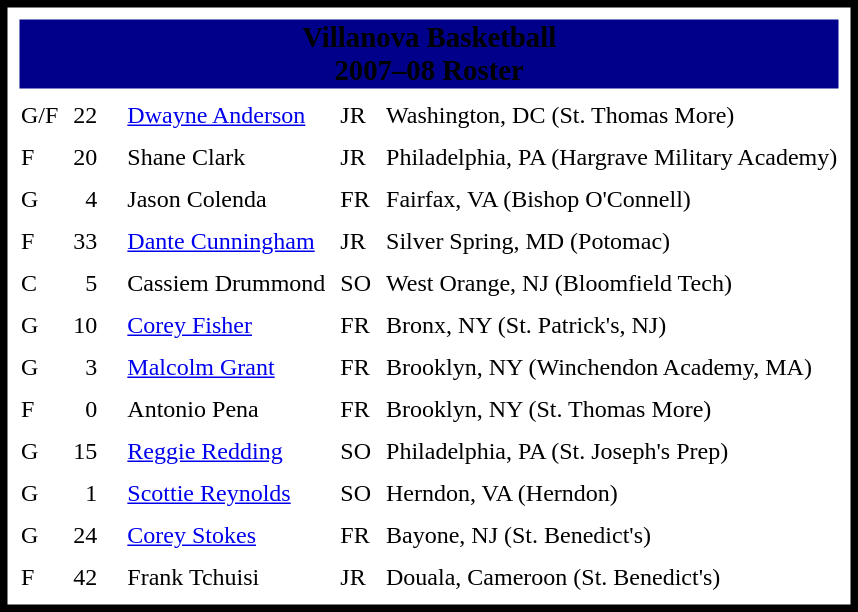<table style="border:5px solid #000000;" cellspacing=8>
<tr align="center" bgcolor="darkblue">
<td colspan=6><big><span><strong>Villanova Basketball</strong><br><strong>2007–08 Roster</strong></span></big></td>
</tr>
<tr>
<td>G/F</td>
<td align="right">22</td>
<td></td>
<td><a href='#'>Dwayne Anderson</a></td>
<td>JR</td>
<td>Washington, DC (St. Thomas More)</td>
</tr>
<tr>
<td>F</td>
<td align="right">20</td>
<td></td>
<td>Shane Clark</td>
<td>JR</td>
<td>Philadelphia, PA (Hargrave Military Academy)</td>
</tr>
<tr>
<td>G</td>
<td align="right">4</td>
<td></td>
<td>Jason Colenda</td>
<td>FR</td>
<td>Fairfax, VA (Bishop O'Connell)</td>
</tr>
<tr>
<td>F</td>
<td align="right">33</td>
<td></td>
<td><a href='#'>Dante Cunningham</a></td>
<td>JR</td>
<td>Silver Spring, MD (Potomac)</td>
</tr>
<tr>
<td>C</td>
<td align="right">5</td>
<td></td>
<td>Cassiem Drummond</td>
<td>SO</td>
<td>West Orange, NJ (Bloomfield Tech)</td>
</tr>
<tr>
<td>G</td>
<td align="right">10</td>
<td></td>
<td><a href='#'>Corey Fisher</a></td>
<td>FR</td>
<td>Bronx, NY (St. Patrick's, NJ)</td>
</tr>
<tr>
<td>G</td>
<td align="right">3</td>
<td></td>
<td><a href='#'>Malcolm Grant</a></td>
<td>FR</td>
<td>Brooklyn, NY (Winchendon Academy, MA)</td>
</tr>
<tr>
<td>F</td>
<td align="right">0</td>
<td></td>
<td>Antonio Pena</td>
<td>FR</td>
<td>Brooklyn, NY (St. Thomas More)</td>
</tr>
<tr>
<td>G</td>
<td align="right">15</td>
<td></td>
<td><a href='#'>Reggie Redding</a></td>
<td>SO</td>
<td>Philadelphia, PA (St. Joseph's Prep)</td>
</tr>
<tr>
<td>G</td>
<td align="right">1</td>
<td></td>
<td><a href='#'>Scottie Reynolds</a></td>
<td>SO</td>
<td>Herndon, VA (Herndon)</td>
</tr>
<tr>
<td>G</td>
<td align="right">24</td>
<td></td>
<td><a href='#'>Corey Stokes</a></td>
<td>FR</td>
<td>Bayone, NJ (St. Benedict's)</td>
</tr>
<tr>
<td>F</td>
<td align="right">42</td>
<td></td>
<td>Frank Tchuisi</td>
<td>JR</td>
<td>Douala, Cameroon (St. Benedict's)</td>
</tr>
</table>
